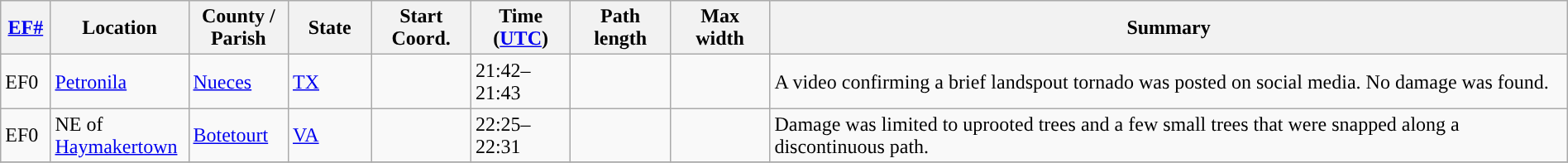<table class="wikitable sortable" style="width:100%;">
<tr>
<th scope="col"  style="width:3%; text-align:center;"><a href='#'>EF#</a></th>
<th scope="col"  style="width:7%; text-align:center;" class="unsortable">Location</th>
<th scope="col"  style="width:6%; text-align:center;" class="unsortable">County / Parish</th>
<th scope="col"  style="width:5%; text-align:center;">State</th>
<th scope="col"  style="width:6%; text-align:center;">Start Coord.</th>
<th scope="col"  style="width:6%; text-align:center;">Time (<a href='#'>UTC</a>)</th>
<th scope="col"  style="width:6%; text-align:center;">Path length</th>
<th scope="col"  style="width:6%; text-align:center;">Max width</th>
<th scope="col" class="unsortable" style="width:48%; text-align:center;">Summary</th>
</tr>
<tr>
<td>EF0</td>
<td><a href='#'>Petronila</a></td>
<td><a href='#'>Nueces</a></td>
<td><a href='#'>TX</a></td>
<td></td>
<td>21:42–21:43</td>
<td></td>
<td></td>
<td>A video confirming a brief landspout tornado was posted on social media. No damage was found.</td>
</tr>
<tr>
<td>EF0</td>
<td>NE of <a href='#'>Haymakertown</a></td>
<td><a href='#'>Botetourt</a></td>
<td><a href='#'>VA</a></td>
<td></td>
<td>22:25–22:31</td>
<td></td>
<td></td>
<td>Damage was limited to uprooted trees and a few small trees that were snapped along a discontinuous path.</td>
</tr>
<tr>
</tr>
</table>
